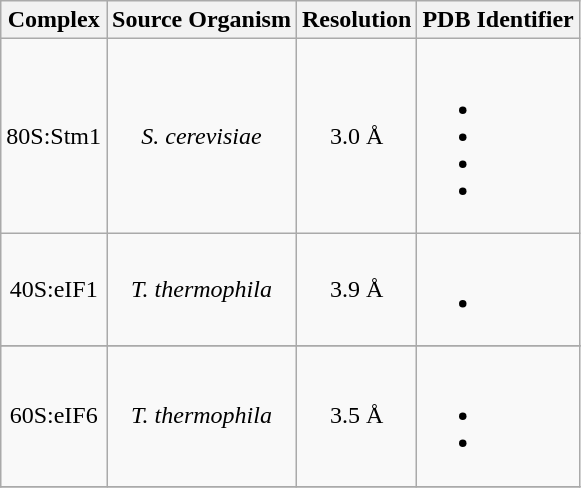<table class="wikitable" style="text-align:center">
<tr>
<th>Complex</th>
<th>Source Organism</th>
<th>Resolution</th>
<th>PDB Identifier</th>
</tr>
<tr>
<td>80S:Stm1</td>
<td><em>S. cerevisiae</em></td>
<td>3.0 Å</td>
<td><br><ul><li></li><li></li><li></li><li></li></ul></td>
</tr>
<tr>
<td>40S:eIF1</td>
<td><em>T. thermophila</em></td>
<td>3.9 Å</td>
<td><br><ul><li></li></ul></td>
</tr>
<tr>
</tr>
<tr>
<td>60S:eIF6</td>
<td><em>T. thermophila</em></td>
<td>3.5 Å</td>
<td><br><ul><li></li><li></li></ul></td>
</tr>
<tr>
</tr>
</table>
